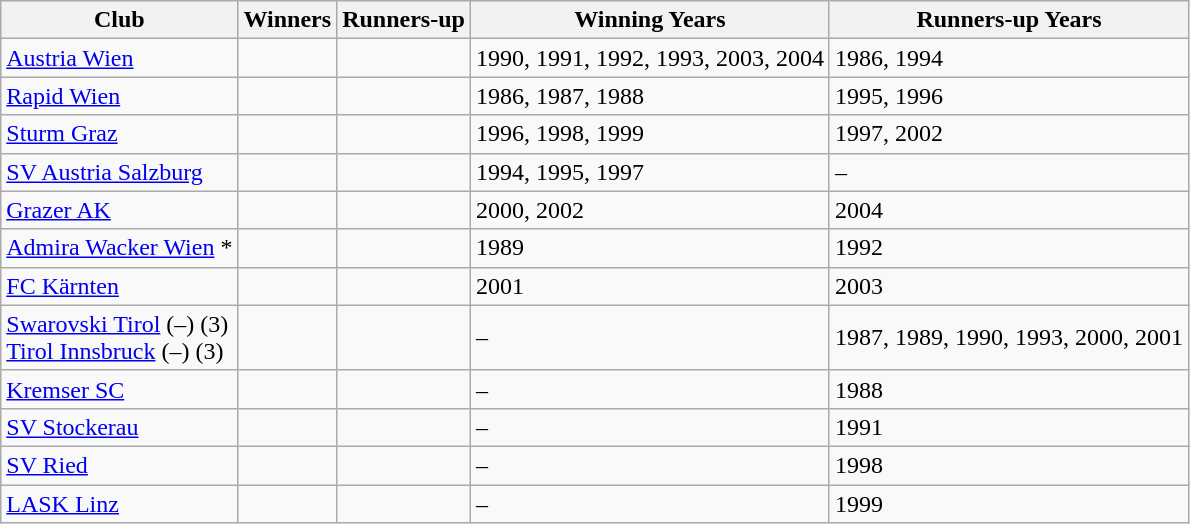<table class="wikitable sortable">
<tr>
<th>Club</th>
<th>Winners</th>
<th>Runners-up</th>
<th>Winning Years</th>
<th>Runners-up Years</th>
</tr>
<tr>
<td><a href='#'>Austria Wien</a></td>
<td></td>
<td></td>
<td>1990, 1991, 1992, 1993, 2003, 2004</td>
<td>1986, 1994</td>
</tr>
<tr>
<td><a href='#'>Rapid Wien</a></td>
<td></td>
<td></td>
<td>1986, 1987, 1988</td>
<td>1995, 1996</td>
</tr>
<tr>
<td><a href='#'>Sturm Graz</a></td>
<td></td>
<td></td>
<td>1996, 1998, 1999</td>
<td>1997, 2002</td>
</tr>
<tr>
<td><a href='#'>SV Austria Salzburg</a> </td>
<td></td>
<td></td>
<td>1994, 1995, 1997</td>
<td>–</td>
</tr>
<tr>
<td><a href='#'>Grazer AK</a></td>
<td></td>
<td></td>
<td>2000, 2002</td>
<td>2004</td>
</tr>
<tr>
<td><a href='#'>Admira Wacker Wien</a> *</td>
<td></td>
<td></td>
<td>1989</td>
<td>1992</td>
</tr>
<tr>
<td><a href='#'>FC Kärnten</a></td>
<td></td>
<td></td>
<td>2001</td>
<td>2003</td>
</tr>
<tr>
<td><a href='#'>Swarovski Tirol</a> (–) (3)<br><a href='#'>Tirol Innsbruck</a> (–) (3) </td>
<td></td>
<td></td>
<td>–</td>
<td>1987, 1989, 1990, 1993, 2000, 2001</td>
</tr>
<tr>
<td><a href='#'>Kremser SC</a></td>
<td></td>
<td></td>
<td>–</td>
<td>1988</td>
</tr>
<tr>
<td><a href='#'>SV Stockerau</a></td>
<td></td>
<td></td>
<td>–</td>
<td>1991</td>
</tr>
<tr>
<td><a href='#'>SV Ried</a></td>
<td></td>
<td></td>
<td>–</td>
<td>1998</td>
</tr>
<tr>
<td><a href='#'>LASK Linz</a></td>
<td></td>
<td></td>
<td>–</td>
<td>1999</td>
</tr>
</table>
